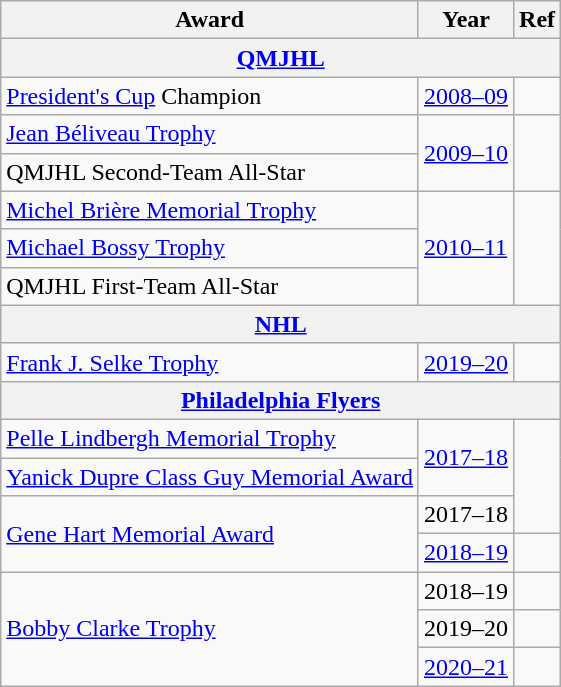<table class="wikitable">
<tr>
<th>Award</th>
<th>Year</th>
<th>Ref</th>
</tr>
<tr>
<th colspan="3"><a href='#'>QMJHL</a></th>
</tr>
<tr>
<td><a href='#'>President's Cup</a> Champion</td>
<td><a href='#'>2008–09</a></td>
<td></td>
</tr>
<tr>
<td><a href='#'>Jean Béliveau Trophy</a></td>
<td rowspan="2"><a href='#'>2009–10</a></td>
<td rowspan="2"></td>
</tr>
<tr>
<td>QMJHL Second-Team All-Star</td>
</tr>
<tr>
<td><a href='#'>Michel Brière Memorial Trophy</a></td>
<td rowspan="3"><a href='#'>2010–11</a></td>
<td rowspan="3"></td>
</tr>
<tr>
<td><a href='#'>Michael Bossy Trophy</a></td>
</tr>
<tr>
<td>QMJHL First-Team All-Star</td>
</tr>
<tr>
<th colspan="3"><a href='#'>NHL</a></th>
</tr>
<tr>
<td><a href='#'>Frank J. Selke Trophy</a></td>
<td><a href='#'>2019–20</a></td>
<td></td>
</tr>
<tr>
<th colspan="3"><a href='#'>Philadelphia Flyers</a></th>
</tr>
<tr>
<td><a href='#'>Pelle Lindbergh Memorial Trophy</a></td>
<td rowspan="2"><a href='#'>2017–18</a></td>
<td rowspan="3"></td>
</tr>
<tr>
<td><a href='#'>Yanick Dupre Class Guy Memorial Award</a></td>
</tr>
<tr>
<td rowspan="2"><a href='#'>Gene Hart Memorial Award</a></td>
<td>2017–18</td>
</tr>
<tr>
<td><a href='#'>2018–19</a></td>
<td></td>
</tr>
<tr>
<td rowspan="3"><a href='#'>Bobby Clarke Trophy</a></td>
<td>2018–19</td>
<td></td>
</tr>
<tr>
<td>2019–20</td>
<td></td>
</tr>
<tr>
<td><a href='#'>2020–21</a></td>
<td></td>
</tr>
</table>
